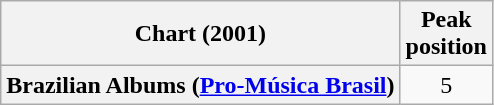<table class="wikitable plainrowheaders">
<tr>
<th scope="col">Chart (2001)</th>
<th scope="col">Peak<br> position</th>
</tr>
<tr>
<th scope="row">Brazilian Albums (<a href='#'>Pro-Música Brasil</a>)</th>
<td align="center">5</td>
</tr>
</table>
